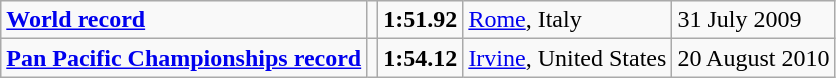<table class="wikitable">
<tr>
<td><strong><a href='#'>World record</a></strong></td>
<td></td>
<td><strong>1:51.92</strong></td>
<td><a href='#'>Rome</a>, Italy</td>
<td>31 July 2009</td>
</tr>
<tr>
<td><strong><a href='#'>Pan Pacific Championships record</a></strong></td>
<td></td>
<td><strong>1:54.12</strong></td>
<td><a href='#'>Irvine</a>, United States</td>
<td>20 August 2010</td>
</tr>
</table>
